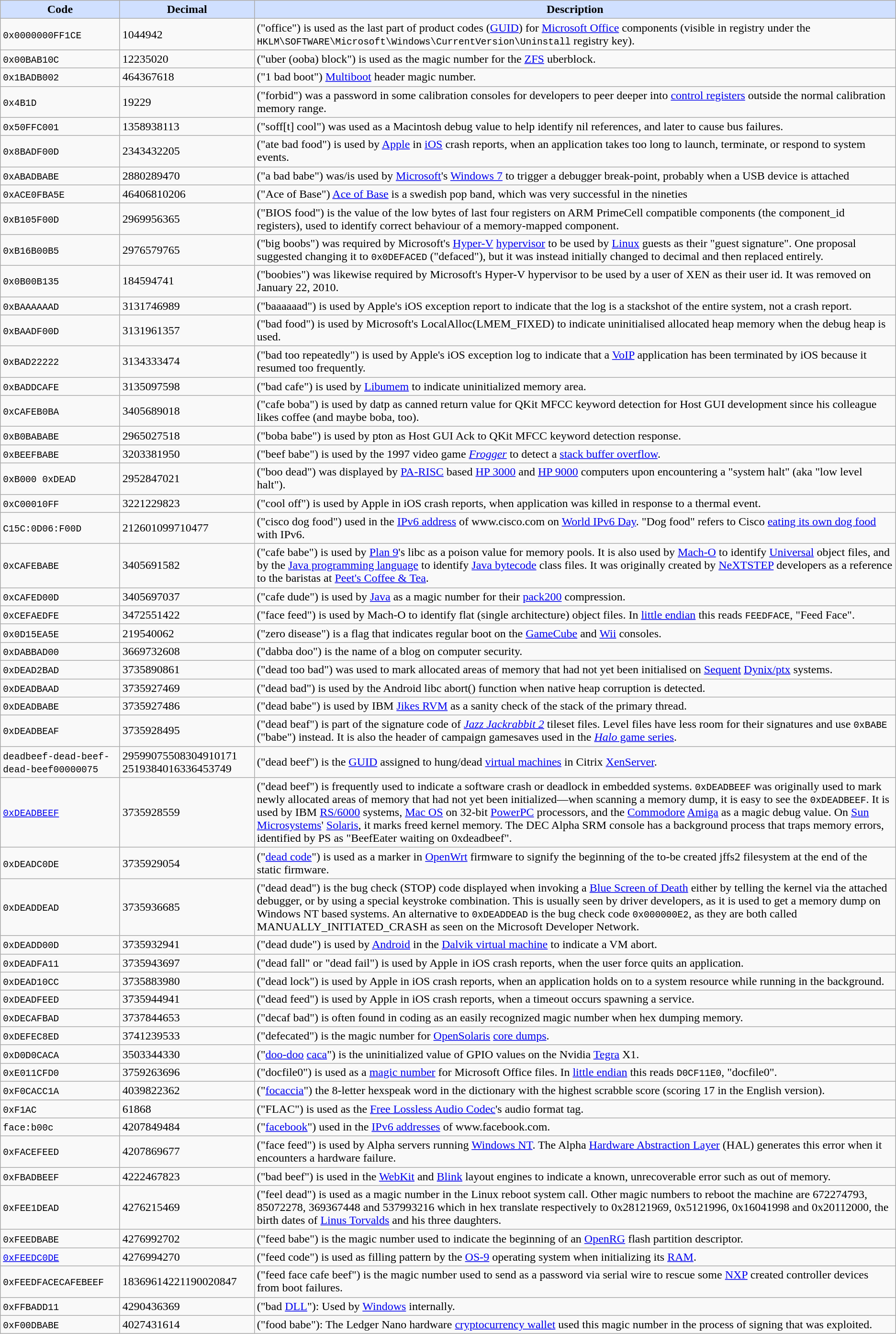<table class=wikitable>
<tr>
<th style="background:#D0E0FF">Code</th>
<th style="background:#D0E0FF">Decimal</th>
<th style="background:#D0E0FF">Description</th>
</tr>
<tr>
<td><code>0x0000000FF1CE</code></td>
<td>1044942</td>
<td>("office") is used as the last part of product codes (<a href='#'>GUID</a>) for <a href='#'>Microsoft Office</a> components (visible in registry under the <code>HKLM\SOFTWARE\Microsoft\Windows\CurrentVersion\Uninstall</code> registry key).</td>
</tr>
<tr>
<td><code>0x00BAB10C</code></td>
<td>12235020</td>
<td>("uber (ooba) block") is used as the magic number for the <a href='#'>ZFS</a> uberblock.</td>
</tr>
<tr>
<td><code>0x1BADB002</code></td>
<td>464367618</td>
<td>("1 bad boot") <a href='#'>Multiboot</a> header magic number.</td>
</tr>
<tr>
<td><code>0x4B1D</code></td>
<td>19229</td>
<td>("forbid") was a password in some calibration consoles for developers to peer deeper into <a href='#'>control registers</a> outside the normal calibration memory range.</td>
</tr>
<tr>
<td><code>0x50FFC001</code></td>
<td>1358938113</td>
<td>("soff[t] cool") was used as a Macintosh debug value to help identify nil references, and later to cause bus failures.</td>
</tr>
<tr>
<td><code>0x8BADF00D</code></td>
<td>2343432205</td>
<td>("ate bad food") is used by <a href='#'>Apple</a> in <a href='#'>iOS</a> crash reports, when an application takes too long to launch, terminate, or respond to system events.</td>
</tr>
<tr>
<td><code>0xABADBABE</code></td>
<td>2880289470</td>
<td>("a bad babe") was/is used by <a href='#'>Microsoft</a>'s <a href='#'>Windows 7</a> to trigger a debugger break-point, probably when a USB device is attached</td>
</tr>
<tr>
<td><code>0xACE0FBA5E</code></td>
<td>46406810206</td>
<td>("Ace of Base") <a href='#'>Ace of Base</a> is a swedish pop band, which was very successful in the nineties</td>
</tr>
<tr>
<td><code>0xB105F00D</code></td>
<td>2969956365</td>
<td>("BIOS food") is the value of the low bytes of last four registers on ARM PrimeCell compatible components (the component_id registers), used to identify correct behaviour of a memory-mapped component.</td>
</tr>
<tr>
<td><code>0xB16B00B5</code></td>
<td>2976579765</td>
<td>("big boobs") was required by Microsoft's <a href='#'>Hyper-V</a> <a href='#'>hypervisor</a> to be used by <a href='#'>Linux</a> guests as their "guest signature". One proposal suggested changing it to <code>0x0DEFACED</code> ("defaced"), but it was instead initially changed to decimal and then replaced entirely.</td>
</tr>
<tr>
<td><code>0x0B00B135</code></td>
<td>184594741</td>
<td>("boobies") was likewise required by Microsoft's Hyper-V hypervisor to be used by a user of XEN as their user id. It was removed on January 22, 2010.</td>
</tr>
<tr>
<td><code>0xBAAAAAAD</code></td>
<td>3131746989</td>
<td>("baaaaaad") is used by Apple's iOS exception report to indicate that the log is a stackshot of the entire system, not a crash report.</td>
</tr>
<tr>
<td><code>0xBAADF00D</code></td>
<td>3131961357</td>
<td>("bad food") is used by Microsoft's LocalAlloc(LMEM_FIXED) to indicate uninitialised allocated heap memory when the debug heap is used.</td>
</tr>
<tr>
<td><code>0xBAD22222</code></td>
<td>3134333474</td>
<td>("bad too repeatedly") is used by Apple's iOS exception log to indicate that a <a href='#'>VoIP</a> application has been terminated by iOS because it resumed too frequently.</td>
</tr>
<tr>
<td><code>0xBADDCAFE</code></td>
<td>3135097598</td>
<td>("bad cafe") is used by <a href='#'>Libumem</a> to indicate uninitialized memory area.</td>
</tr>
<tr>
<td><code>0xCAFEB0BA</code></td>
<td>3405689018</td>
<td>("cafe boba") is used by datp as canned return value for QKit MFCC keyword detection for Host GUI development since his colleague likes coffee (and maybe boba, too).</td>
</tr>
<tr>
<td><code>0xB0BABABE</code></td>
<td>2965027518</td>
<td>("boba babe") is used by pton as Host GUI Ack to QKit MFCC keyword detection response.</td>
</tr>
<tr>
<td><code>0xBEEFBABE</code></td>
<td>3203381950</td>
<td>("beef babe") is used by the 1997 video game <a href='#'><em>Frogger</em></a> to detect a <a href='#'>stack buffer overflow</a>.</td>
</tr>
<tr>
<td><code>0xB000 0xDEAD</code></td>
<td>2952847021</td>
<td>("boo dead") was displayed by <a href='#'>PA-RISC</a> based <a href='#'>HP 3000</a> and <a href='#'>HP 9000</a> computers upon encountering a "system halt" (aka "low level halt").</td>
</tr>
<tr>
<td><code>0xC00010FF</code></td>
<td>3221229823</td>
<td>("cool off") is used by Apple in iOS crash reports, when application was killed in response to a thermal event.</td>
</tr>
<tr>
<td><code>C15C:0D06:F00D</code></td>
<td>212601099710477</td>
<td>("cisco dog food") used in the <a href='#'>IPv6 address</a> of www.cisco.com on <a href='#'>World IPv6 Day</a>. "Dog food" refers to Cisco <a href='#'>eating its own dog food</a> with IPv6.</td>
</tr>
<tr>
<td><code>0xCAFEBABE</code></td>
<td>3405691582</td>
<td>("cafe babe") is used by <a href='#'>Plan 9</a>'s libc as a poison value for memory pools. It is also used by <a href='#'>Mach-O</a> to identify <a href='#'>Universal</a> object files, and by the <a href='#'>Java programming language</a> to identify <a href='#'>Java bytecode</a> class files. It was originally created by <a href='#'>NeXTSTEP</a> developers as a reference to the baristas at <a href='#'>Peet's Coffee & Tea</a>.</td>
</tr>
<tr>
<td><code>0xCAFED00D</code></td>
<td>3405697037</td>
<td>("cafe dude") is used by <a href='#'>Java</a> as a magic number for their <a href='#'>pack200</a> compression.</td>
</tr>
<tr>
<td><code>0xCEFAEDFE</code></td>
<td>3472551422</td>
<td>("face feed") is used by Mach-O to identify flat (single architecture) object files. In <a href='#'>little endian</a> this reads <code>FEEDFACE</code>, "Feed Face".</td>
</tr>
<tr>
<td><code>0x0D15EA5E</code></td>
<td>219540062</td>
<td>("zero disease") is a flag that indicates regular boot on the <a href='#'>GameCube</a> and <a href='#'>Wii</a> consoles.</td>
</tr>
<tr>
<td><code>0xDABBAD00</code></td>
<td>3669732608</td>
<td>("dabba doo") is the name of a blog on computer security.</td>
</tr>
<tr>
<td><code>0xDEAD2BAD</code></td>
<td>3735890861</td>
<td>("dead too bad") was used to mark allocated areas of memory that had not yet been initialised on <a href='#'>Sequent</a> <a href='#'>Dynix/ptx</a> systems.</td>
</tr>
<tr>
<td><code>0xDEADBAAD</code></td>
<td>3735927469</td>
<td>("dead bad") is used by the Android libc abort() function when native heap corruption is detected.</td>
</tr>
<tr>
<td><code>0xDEADBABE</code></td>
<td>3735927486</td>
<td>("dead babe") is used by IBM <a href='#'>Jikes RVM</a> as a sanity check of the stack of the primary thread.</td>
</tr>
<tr>
<td><code>0xDEADBEAF</code></td>
<td>3735928495</td>
<td>("dead beaf") is part of the signature code of <em><a href='#'>Jazz Jackrabbit 2</a></em> tileset files. Level files have less room for their signatures and use <code>0xBABE</code> ("babe") instead. It is also the header of campaign gamesaves used in the <a href='#'><em>Halo</em> game series</a>.</td>
</tr>
<tr>
<td><code>deadbeef-dead-beef-dead-beef00000075</code></td>
<td>29599075508304910171<wbr>2519384016336453749</td>
<td>("dead beef") is the <a href='#'>GUID</a> assigned to hung/dead <a href='#'>virtual machines</a> in Citrix <a href='#'>XenServer</a>.</td>
</tr>
<tr>
<td><code><a href='#'>0xDEADBEEF</a></code></td>
<td>3735928559</td>
<td>("dead beef") is frequently used to indicate a software crash or deadlock in embedded systems. <code>0xDEADBEEF</code> was originally used to mark newly allocated areas of memory that had not yet been initialized—when scanning a memory dump, it is easy to see the <code>0xDEADBEEF</code>. It is used by IBM <a href='#'>RS/6000</a> systems, <a href='#'>Mac OS</a> on 32-bit <a href='#'>PowerPC</a> processors, and the <a href='#'>Commodore</a> <a href='#'>Amiga</a> as a magic debug value. On <a href='#'>Sun Microsystems</a>' <a href='#'>Solaris</a>, it marks freed kernel memory. The DEC Alpha SRM console has a background process that traps memory errors, identified by PS as "BeefEater waiting on 0xdeadbeef".</td>
</tr>
<tr>
<td><code>0xDEADC0DE</code></td>
<td>3735929054</td>
<td>("<a href='#'>dead code</a>") is used as a marker in <a href='#'>OpenWrt</a> firmware to signify the beginning of the to-be created jffs2 filesystem at the end of the static firmware.</td>
</tr>
<tr>
<td><code>0xDEADDEAD</code></td>
<td>3735936685</td>
<td>("dead dead") is the bug check (STOP) code displayed when invoking a <a href='#'>Blue Screen of Death</a> either by telling the kernel via the attached debugger, or by using a special keystroke combination. This is usually seen by driver developers, as it is used to get a memory dump on Windows NT based systems. An alternative to <code>0xDEADDEAD</code> is the bug check code <code>0x000000E2</code>, as they are both called MANUALLY_INITIATED_CRASH as seen on the Microsoft Developer Network.</td>
</tr>
<tr>
<td><code>0xDEADD00D</code></td>
<td>3735932941</td>
<td>("dead dude") is used by <a href='#'>Android</a> in the <a href='#'>Dalvik virtual machine</a> to indicate a VM abort.</td>
</tr>
<tr>
<td><code>0xDEADFA11</code></td>
<td>3735943697</td>
<td>("dead fall" or "dead fail") is used by Apple in iOS crash reports, when the user force quits an application.</td>
</tr>
<tr>
<td><code>0xDEAD10CC</code></td>
<td>3735883980</td>
<td>("dead lock") is used by Apple in iOS crash reports, when an application holds on to a system resource while running in the background.</td>
</tr>
<tr>
<td><code>0xDEADFEED</code></td>
<td>3735944941</td>
<td>("dead feed") is used by Apple in iOS crash reports, when a timeout occurs spawning a service.</td>
</tr>
<tr>
<td><code>0xDECAFBAD</code></td>
<td>3737844653</td>
<td>("decaf bad") is often found in coding as an easily recognized magic number when hex dumping memory.</td>
</tr>
<tr>
<td><code>0xDEFEC8ED</code></td>
<td>3741239533</td>
<td>("defecated") is the magic number for <a href='#'>OpenSolaris</a> <a href='#'>core dumps</a>.</td>
</tr>
<tr>
<td><code>0xD0D0CACA</code></td>
<td>3503344330</td>
<td>("<a href='#'>doo-doo</a> <a href='#'>caca</a>") is the uninitialized value of GPIO values on the Nvidia <a href='#'>Tegra</a> X1.</td>
</tr>
<tr>
<td><code>0xE011CFD0</code></td>
<td>3759263696</td>
<td>("docfile0") is used as a <a href='#'>magic number</a> for Microsoft Office files. In <a href='#'>little endian</a> this reads <code>D0CF11E0</code>, "docfile0".</td>
</tr>
<tr>
<td><code>0xF0CACC1A</code></td>
<td>4039822362</td>
<td>("<a href='#'>focaccia</a>") the 8-letter hexspeak word in the dictionary with the highest scrabble score (scoring 17 in the English version).</td>
</tr>
<tr>
<td><code>0xF1AC</code></td>
<td>61868</td>
<td>("FLAC") is used as the <a href='#'>Free Lossless Audio Codec</a>'s audio format tag.</td>
</tr>
<tr>
<td><code>face:b00c</code></td>
<td>4207849484</td>
<td>("<a href='#'>facebook</a>") used in the <a href='#'>IPv6 addresses</a> of www.facebook.com.</td>
</tr>
<tr>
<td><code>0xFACEFEED</code></td>
<td>4207869677</td>
<td>("face feed") is used by Alpha servers running <a href='#'>Windows NT</a>. The Alpha <a href='#'>Hardware Abstraction Layer</a> (HAL) generates this error when it encounters a hardware failure.</td>
</tr>
<tr>
<td><code>0xFBADBEEF</code></td>
<td>4222467823</td>
<td>("bad beef") is used in the <a href='#'>WebKit</a> and <a href='#'>Blink</a> layout engines to indicate a known, unrecoverable error such as out of memory.</td>
</tr>
<tr>
<td><code>0xFEE1DEAD</code></td>
<td>4276215469</td>
<td>("feel dead") is used as a magic number in the Linux reboot system call. Other magic numbers to reboot the machine are 672274793, 85072278, 369367448 and 537993216 which in hex translate respectively to 0x28121969, 0x5121996, 0x16041998 and 0x20112000, the birth dates of <a href='#'>Linus Torvalds</a> and his three daughters.</td>
</tr>
<tr>
<td><code>0xFEEDBABE</code></td>
<td>4276992702</td>
<td>("feed babe") is the magic number used to indicate the beginning of an <a href='#'>OpenRG</a> flash partition descriptor.</td>
</tr>
<tr>
<td><code><a href='#'>0xFEEDC0DE</a></code></td>
<td>4276994270</td>
<td>("feed code") is used as filling pattern by the <a href='#'>OS-9</a> operating system when initializing its <a href='#'>RAM</a>.</td>
</tr>
<tr>
<td><code>0xFEEDFACECAFEBEEF</code></td>
<td>18369614221190020847</td>
<td>("feed face cafe beef") is the magic number used to send as a password via serial wire to rescue some <a href='#'>NXP</a> created controller devices from boot failures.</td>
</tr>
<tr>
<td><code>0xFFBADD11</code></td>
<td>4290436369</td>
<td>("bad <a href='#'>DLL</a>"): Used by <a href='#'>Windows</a> internally.</td>
</tr>
<tr>
<td><code>0xF00DBABE</code></td>
<td>4027431614</td>
<td>("food babe"): The Ledger Nano hardware <a href='#'>cryptocurrency wallet</a> used this magic number in the process of signing that was exploited.</td>
</tr>
</table>
